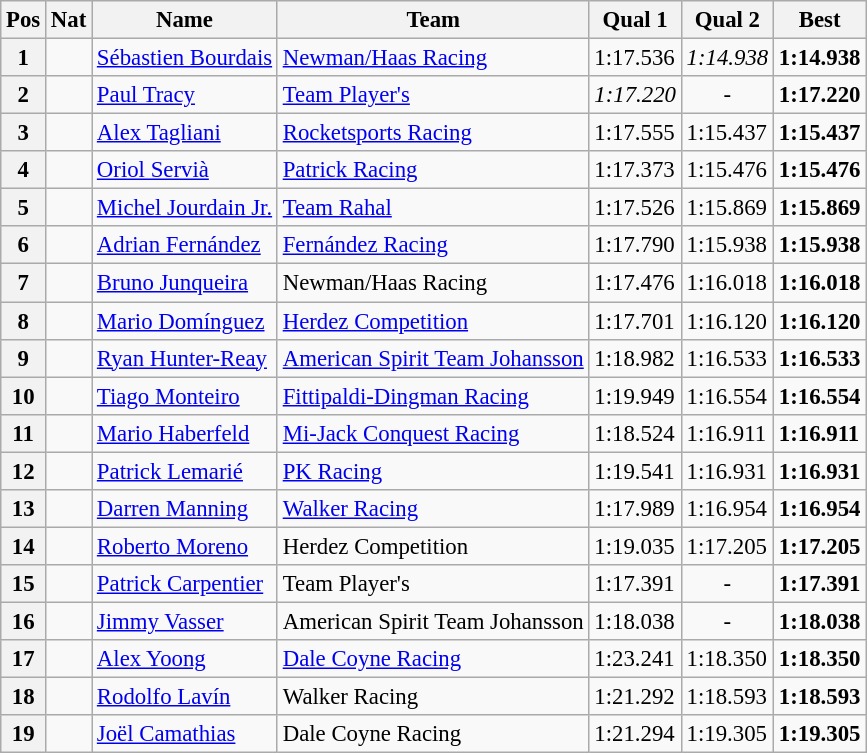<table class="wikitable" style="font-size: 95%;">
<tr>
<th>Pos</th>
<th>Nat</th>
<th>Name</th>
<th>Team</th>
<th>Qual 1</th>
<th>Qual 2</th>
<th>Best</th>
</tr>
<tr>
<th>1</th>
<td></td>
<td><a href='#'>Sébastien Bourdais</a></td>
<td><a href='#'>Newman/Haas Racing</a></td>
<td>1:17.536</td>
<td><em>1:14.938</em></td>
<td><strong>1:14.938</strong></td>
</tr>
<tr>
<th>2</th>
<td></td>
<td><a href='#'>Paul Tracy</a></td>
<td><a href='#'>Team Player's</a></td>
<td><em>1:17.220</em></td>
<td align=center>-</td>
<td><strong>1:17.220</strong></td>
</tr>
<tr>
<th>3</th>
<td></td>
<td><a href='#'>Alex Tagliani</a></td>
<td><a href='#'>Rocketsports Racing</a></td>
<td>1:17.555</td>
<td>1:15.437</td>
<td><strong>1:15.437</strong></td>
</tr>
<tr>
<th>4</th>
<td></td>
<td><a href='#'>Oriol Servià</a></td>
<td><a href='#'>Patrick Racing</a></td>
<td>1:17.373</td>
<td>1:15.476</td>
<td><strong>1:15.476</strong></td>
</tr>
<tr>
<th>5</th>
<td></td>
<td><a href='#'>Michel Jourdain Jr.</a></td>
<td><a href='#'>Team Rahal</a></td>
<td>1:17.526</td>
<td>1:15.869</td>
<td><strong>1:15.869</strong></td>
</tr>
<tr>
<th>6</th>
<td></td>
<td><a href='#'>Adrian Fernández</a></td>
<td><a href='#'>Fernández Racing</a></td>
<td>1:17.790</td>
<td>1:15.938</td>
<td><strong>1:15.938</strong></td>
</tr>
<tr>
<th>7</th>
<td></td>
<td><a href='#'>Bruno Junqueira</a></td>
<td>Newman/Haas Racing</td>
<td>1:17.476</td>
<td>1:16.018</td>
<td><strong>1:16.018</strong></td>
</tr>
<tr>
<th>8</th>
<td></td>
<td><a href='#'>Mario Domínguez</a></td>
<td><a href='#'>Herdez Competition</a></td>
<td>1:17.701</td>
<td>1:16.120</td>
<td><strong>1:16.120</strong></td>
</tr>
<tr>
<th>9</th>
<td></td>
<td><a href='#'>Ryan Hunter-Reay</a></td>
<td><a href='#'>American Spirit Team Johansson</a></td>
<td>1:18.982</td>
<td>1:16.533</td>
<td><strong>1:16.533</strong></td>
</tr>
<tr>
<th>10</th>
<td></td>
<td><a href='#'>Tiago Monteiro</a></td>
<td><a href='#'>Fittipaldi-Dingman Racing</a></td>
<td>1:19.949</td>
<td>1:16.554</td>
<td><strong>1:16.554</strong></td>
</tr>
<tr>
<th>11</th>
<td></td>
<td><a href='#'>Mario Haberfeld</a></td>
<td><a href='#'>Mi-Jack Conquest Racing</a></td>
<td>1:18.524</td>
<td>1:16.911</td>
<td><strong>1:16.911</strong></td>
</tr>
<tr>
<th>12</th>
<td></td>
<td><a href='#'>Patrick Lemarié</a></td>
<td><a href='#'>PK Racing</a></td>
<td>1:19.541</td>
<td>1:16.931</td>
<td><strong>1:16.931</strong></td>
</tr>
<tr>
<th>13</th>
<td></td>
<td><a href='#'>Darren Manning</a></td>
<td><a href='#'>Walker Racing</a></td>
<td>1:17.989</td>
<td>1:16.954</td>
<td><strong>1:16.954</strong></td>
</tr>
<tr>
<th>14</th>
<td></td>
<td><a href='#'>Roberto Moreno</a></td>
<td>Herdez Competition</td>
<td>1:19.035</td>
<td>1:17.205</td>
<td><strong>1:17.205</strong></td>
</tr>
<tr>
<th>15</th>
<td></td>
<td><a href='#'>Patrick Carpentier</a></td>
<td>Team Player's</td>
<td>1:17.391</td>
<td align=center>-</td>
<td><strong>1:17.391</strong></td>
</tr>
<tr>
<th>16</th>
<td></td>
<td><a href='#'>Jimmy Vasser</a></td>
<td>American Spirit Team Johansson</td>
<td>1:18.038</td>
<td align=center>-</td>
<td><strong>1:18.038</strong></td>
</tr>
<tr>
<th>17</th>
<td></td>
<td><a href='#'>Alex Yoong</a></td>
<td><a href='#'>Dale Coyne Racing</a></td>
<td>1:23.241</td>
<td>1:18.350</td>
<td><strong>1:18.350</strong></td>
</tr>
<tr>
<th>18</th>
<td></td>
<td><a href='#'>Rodolfo Lavín</a></td>
<td>Walker Racing</td>
<td>1:21.292</td>
<td>1:18.593</td>
<td><strong>1:18.593</strong></td>
</tr>
<tr>
<th>19</th>
<td></td>
<td><a href='#'>Joël Camathias</a></td>
<td>Dale Coyne Racing</td>
<td>1:21.294</td>
<td>1:19.305</td>
<td><strong>1:19.305</strong></td>
</tr>
</table>
